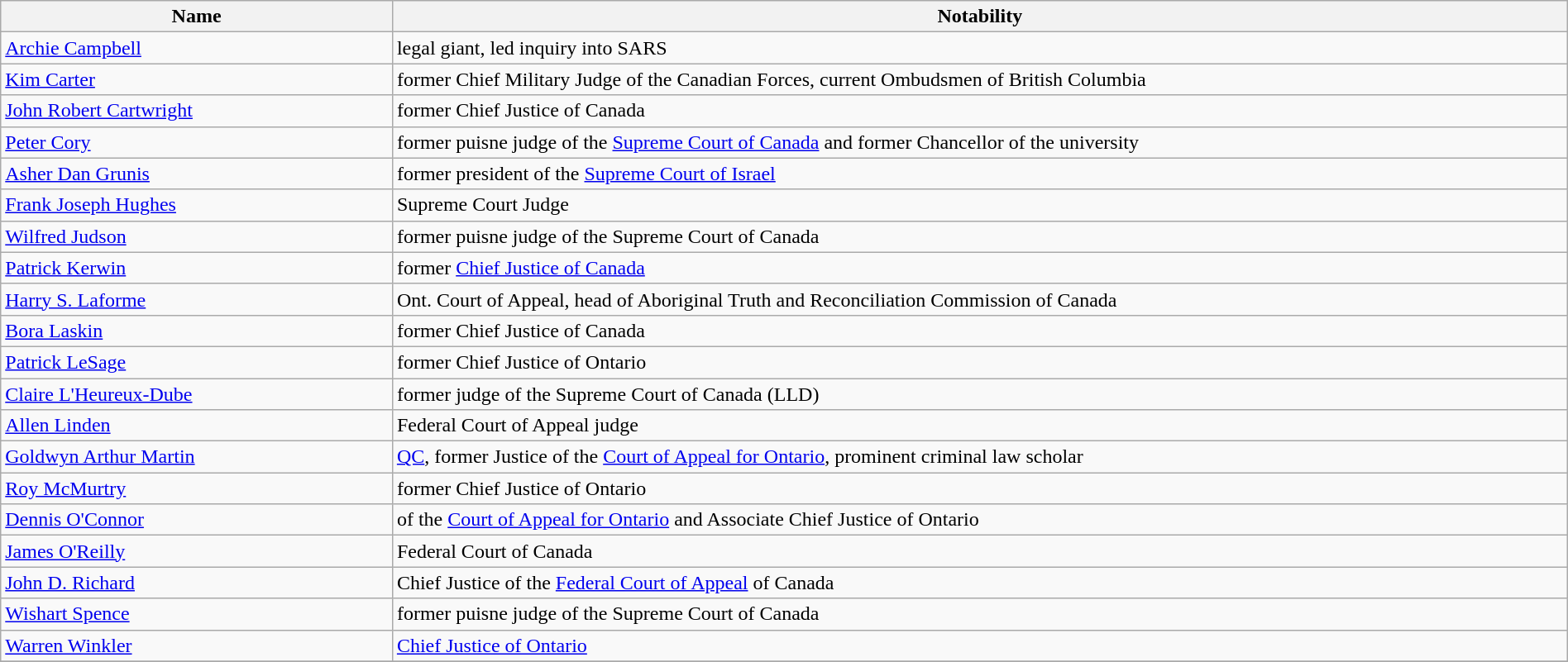<table class="wikitable sortable" style="width: 100%;">
<tr>
<th width = "25%">Name</th>
<th class="unsortable">Notability</th>
</tr>
<tr valign="top">
<td><a href='#'>Archie Campbell</a></td>
<td>legal giant, led inquiry into SARS</td>
</tr>
<tr valign="top">
<td><a href='#'>Kim Carter</a></td>
<td>former Chief Military Judge of the Canadian Forces, current Ombudsmen of British Columbia</td>
</tr>
<tr valign="top">
<td><a href='#'>John Robert Cartwright</a></td>
<td>former Chief Justice of Canada</td>
</tr>
<tr valign="top">
<td><a href='#'>Peter Cory</a></td>
<td>former puisne judge of the <a href='#'>Supreme Court of Canada</a> and former Chancellor of the university</td>
</tr>
<tr valign="top">
<td><a href='#'>Asher Dan Grunis</a></td>
<td>former president of the <a href='#'>Supreme Court of Israel</a></td>
</tr>
<tr valign="top">
<td><a href='#'>Frank Joseph Hughes</a></td>
<td>Supreme Court Judge</td>
</tr>
<tr valign="top">
<td><a href='#'>Wilfred Judson</a></td>
<td>former puisne judge of the Supreme Court of Canada</td>
</tr>
<tr valign="top">
<td><a href='#'>Patrick Kerwin</a></td>
<td>former <a href='#'>Chief Justice of Canada</a></td>
</tr>
<tr valign="top">
<td><a href='#'>Harry S. Laforme</a></td>
<td>Ont. Court of Appeal, head of Aboriginal Truth and Reconciliation Commission of Canada</td>
</tr>
<tr valign="top">
<td><a href='#'>Bora Laskin</a></td>
<td>former Chief Justice of Canada</td>
</tr>
<tr valign="top">
<td><a href='#'>Patrick LeSage</a></td>
<td>former Chief Justice of Ontario</td>
</tr>
<tr valign="top">
<td><a href='#'>Claire L'Heureux-Dube</a></td>
<td>former judge of the Supreme Court of Canada (LLD)</td>
</tr>
<tr valign="top">
<td><a href='#'>Allen Linden</a></td>
<td>Federal Court of Appeal judge</td>
</tr>
<tr valign="top">
<td><a href='#'>Goldwyn Arthur Martin</a></td>
<td><a href='#'>QC</a>, former Justice of the <a href='#'>Court of Appeal for Ontario</a>, prominent criminal law scholar</td>
</tr>
<tr valign="top">
<td><a href='#'>Roy McMurtry</a></td>
<td>former Chief Justice of Ontario</td>
</tr>
<tr valign="top">
<td><a href='#'>Dennis O'Connor</a></td>
<td>of the <a href='#'>Court of Appeal for Ontario</a> and Associate Chief Justice of Ontario</td>
</tr>
<tr valign="top">
<td><a href='#'>James O'Reilly</a></td>
<td>Federal Court of Canada</td>
</tr>
<tr valign="top">
<td><a href='#'>John D. Richard</a></td>
<td>Chief Justice of the <a href='#'>Federal Court of Appeal</a> of Canada</td>
</tr>
<tr valign="top">
<td><a href='#'>Wishart Spence</a></td>
<td>former puisne judge of the Supreme Court of Canada</td>
</tr>
<tr valign="top">
<td><a href='#'>Warren Winkler</a></td>
<td><a href='#'>Chief Justice of Ontario</a></td>
</tr>
<tr valign="top">
</tr>
</table>
